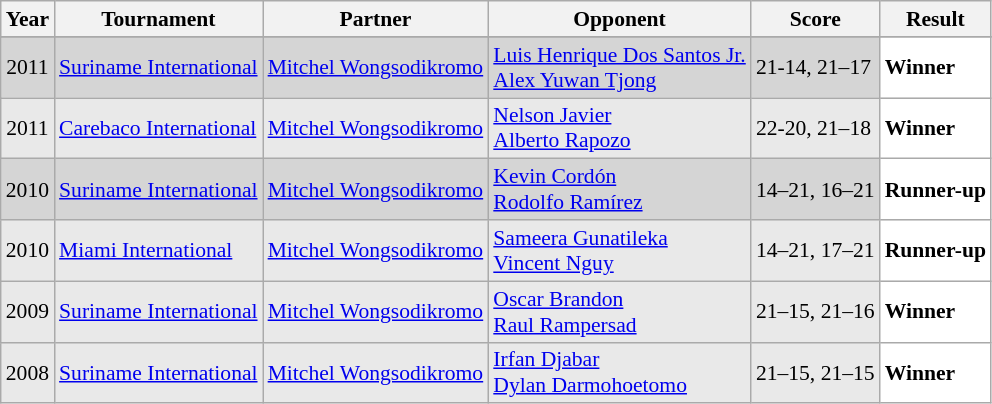<table class="sortable wikitable" style="font-size: 90%;">
<tr>
<th>Year</th>
<th>Tournament</th>
<th>Partner</th>
<th>Opponent</th>
<th>Score</th>
<th>Result</th>
</tr>
<tr>
</tr>
<tr style="background:#D5D5D5">
<td align="center">2011</td>
<td align="left"><a href='#'>Suriname International</a></td>
<td align="left"> <a href='#'>Mitchel Wongsodikromo</a></td>
<td align="left"> <a href='#'>Luis Henrique Dos Santos Jr.</a> <br>  <a href='#'>Alex Yuwan Tjong</a></td>
<td align="left">21-14, 21–17</td>
<td style="text-align:left; background:white"> <strong>Winner</strong></td>
</tr>
<tr style="background:#E9E9E9">
<td align="center">2011</td>
<td align="left"><a href='#'>Carebaco International</a></td>
<td align="left"> <a href='#'>Mitchel Wongsodikromo</a></td>
<td align="left"> <a href='#'>Nelson Javier</a> <br>  <a href='#'>Alberto Rapozo</a></td>
<td align="left">22-20, 21–18</td>
<td style="text-align:left; background:white"> <strong>Winner</strong></td>
</tr>
<tr style="background:#D5D5D5">
<td align="center">2010</td>
<td align="left"><a href='#'>Suriname International</a></td>
<td align="left"> <a href='#'>Mitchel Wongsodikromo</a></td>
<td align="left"> <a href='#'>Kevin Cordón</a> <br>  <a href='#'>Rodolfo Ramírez</a></td>
<td align="left">14–21, 16–21</td>
<td style="text-align:left; background:white"> <strong>Runner-up</strong></td>
</tr>
<tr style="background:#E9E9E9">
<td align="center">2010</td>
<td align="left"><a href='#'>Miami International</a></td>
<td align="left"> <a href='#'>Mitchel Wongsodikromo</a></td>
<td align="left"> <a href='#'>Sameera Gunatileka</a> <br>  <a href='#'>Vincent Nguy</a></td>
<td align="left">14–21, 17–21</td>
<td style="text-align:left; background:white"> <strong>Runner-up</strong></td>
</tr>
<tr style="background:#E9E9E9">
<td align="center">2009</td>
<td align="left"><a href='#'>Suriname International</a></td>
<td align="left"> <a href='#'>Mitchel Wongsodikromo</a></td>
<td align="left"> <a href='#'>Oscar Brandon</a><br>  <a href='#'>Raul Rampersad</a></td>
<td align="left">21–15, 21–16</td>
<td style="text-align:left; background:white"> <strong>Winner</strong></td>
</tr>
<tr style="background:#E9E9E9">
<td align="center">2008</td>
<td align="left"><a href='#'>Suriname International</a></td>
<td align="left"> <a href='#'>Mitchel Wongsodikromo</a></td>
<td align="left"> <a href='#'>Irfan Djabar</a><br> <a href='#'>Dylan Darmohoetomo</a></td>
<td align="left">21–15, 21–15</td>
<td style="text-align:left; background:white"> <strong>Winner</strong></td>
</tr>
</table>
